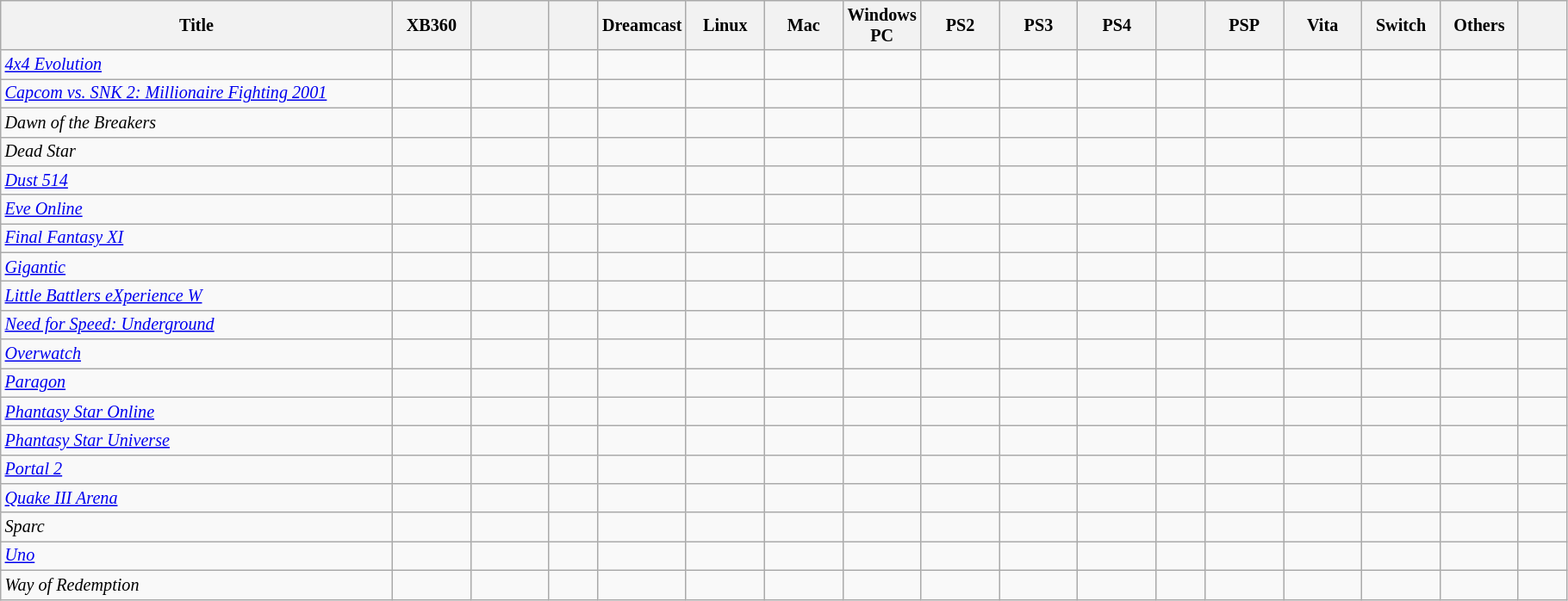<table class="wikitable sortable" style="width:96%; font-size:84%;" id="softwarelist">
<tr>
<th rowspan="1" style="width:25%;">Title</th>
<th rowspan="1" style="width:5%;">XB360</th>
<th rowspan="1" style="width:5%;"></th>
<th rowspan="1"></th>
<th rowspan="1" style="width:5%;">Dreamcast</th>
<th rowspan="1" style="width:5%;">Linux</th>
<th rowspan="1" style="width:5%;">Mac</th>
<th rowspan="1" style="width:5%;">Windows PC</th>
<th rowspan="1" style="width:5%;">PS2</th>
<th rowspan="1"style="width:5%;">PS3</th>
<th rowspan="1" style="width:5%;">PS4</th>
<th rowspan="1"></th>
<th rowspan="1" style="width:5%;">PSP</th>
<th rowspan="1" style="width:5%;">Vita</th>
<th rowspan="1" style="width:5%;">Switch</th>
<th rowspan="1" style="width:5%;">Others</th>
<th rowspan="1" class="unsortable"></th>
</tr>
<tr>
<td><em><a href='#'>4x4 Evolution</a></em></td>
<td></td>
<td></td>
<td></td>
<td></td>
<td></td>
<td></td>
<td></td>
<td></td>
<td></td>
<td></td>
<td></td>
<td></td>
<td></td>
<td></td>
<td></td>
<td></td>
</tr>
<tr>
<td><em><a href='#'>Capcom vs. SNK 2: Millionaire Fighting 2001</a></em></td>
<td></td>
<td></td>
<td></td>
<td></td>
<td></td>
<td></td>
<td></td>
<td></td>
<td></td>
<td></td>
<td></td>
<td></td>
<td></td>
<td></td>
<td></td>
<td align=center></td>
</tr>
<tr>
<td><em>Dawn of the Breakers</em></td>
<td></td>
<td></td>
<td></td>
<td></td>
<td></td>
<td></td>
<td></td>
<td></td>
<td></td>
<td></td>
<td></td>
<td></td>
<td></td>
<td></td>
<td></td>
<td align=center></td>
</tr>
<tr>
<td><em>Dead Star</em></td>
<td></td>
<td></td>
<td></td>
<td></td>
<td></td>
<td></td>
<td></td>
<td></td>
<td></td>
<td></td>
<td></td>
<td></td>
<td></td>
<td></td>
<td></td>
<td align=center></td>
</tr>
<tr>
<td><em><a href='#'>Dust 514</a></em></td>
<td></td>
<td></td>
<td></td>
<td></td>
<td></td>
<td></td>
<td></td>
<td></td>
<td></td>
<td></td>
<td></td>
<td></td>
<td></td>
<td></td>
<td></td>
<td align=center></td>
</tr>
<tr>
<td><em><a href='#'>Eve Online</a></em></td>
<td></td>
<td></td>
<td></td>
<td></td>
<td></td>
<td></td>
<td></td>
<td></td>
<td></td>
<td></td>
<td></td>
<td></td>
<td></td>
<td></td>
<td></td>
<td align=center></td>
</tr>
<tr>
<td><em><a href='#'>Final Fantasy XI</a></em></td>
<td></td>
<td></td>
<td></td>
<td></td>
<td></td>
<td></td>
<td></td>
<td></td>
<td></td>
<td></td>
<td></td>
<td></td>
<td></td>
<td></td>
<td></td>
<td align=center></td>
</tr>
<tr>
<td><em><a href='#'>Gigantic</a></em></td>
<td></td>
<td></td>
<td></td>
<td></td>
<td></td>
<td></td>
<td></td>
<td></td>
<td></td>
<td></td>
<td></td>
<td></td>
<td></td>
<td></td>
<td></td>
<td></td>
</tr>
<tr>
<td><em><a href='#'>Little Battlers eXperience W</a></em></td>
<td></td>
<td></td>
<td></td>
<td></td>
<td></td>
<td></td>
<td></td>
<td></td>
<td></td>
<td></td>
<td></td>
<td></td>
<td></td>
<td></td>
<td></td>
<td align=center></td>
</tr>
<tr>
<td><em><a href='#'>Need for Speed: Underground</a></em></td>
<td></td>
<td></td>
<td></td>
<td></td>
<td></td>
<td></td>
<td></td>
<td></td>
<td></td>
<td></td>
<td></td>
<td></td>
<td></td>
<td></td>
<td></td>
<td align=center></td>
</tr>
<tr>
<td><em><a href='#'>Overwatch</a></em></td>
<td></td>
<td></td>
<td></td>
<td></td>
<td></td>
<td></td>
<td></td>
<td></td>
<td></td>
<td></td>
<td></td>
<td></td>
<td></td>
<td></td>
<td></td>
<td></td>
</tr>
<tr>
<td><em><a href='#'>Paragon</a></em></td>
<td></td>
<td></td>
<td></td>
<td></td>
<td></td>
<td></td>
<td></td>
<td></td>
<td></td>
<td></td>
<td></td>
<td></td>
<td></td>
<td></td>
<td></td>
<td align=center></td>
</tr>
<tr>
<td><em><a href='#'>Phantasy Star Online</a></em></td>
<td></td>
<td></td>
<td></td>
<td></td>
<td></td>
<td></td>
<td></td>
<td></td>
<td></td>
<td></td>
<td></td>
<td></td>
<td></td>
<td></td>
<td></td>
<td></td>
</tr>
<tr>
<td><em><a href='#'>Phantasy Star Universe</a></em></td>
<td></td>
<td></td>
<td></td>
<td></td>
<td></td>
<td></td>
<td></td>
<td></td>
<td></td>
<td></td>
<td></td>
<td></td>
<td></td>
<td></td>
<td></td>
<td align=center></td>
</tr>
<tr>
<td><em><a href='#'>Portal 2</a></em></td>
<td></td>
<td></td>
<td></td>
<td></td>
<td></td>
<td></td>
<td></td>
<td></td>
<td></td>
<td></td>
<td></td>
<td></td>
<td></td>
<td></td>
<td></td>
<td align=center></td>
</tr>
<tr>
<td><em><a href='#'>Quake III Arena</a></em></td>
<td></td>
<td></td>
<td></td>
<td></td>
<td></td>
<td></td>
<td></td>
<td></td>
<td></td>
<td></td>
<td></td>
<td></td>
<td></td>
<td></td>
<td></td>
<td align=center></td>
</tr>
<tr>
<td><em>Sparc</em></td>
<td></td>
<td></td>
<td></td>
<td></td>
<td></td>
<td></td>
<td></td>
<td></td>
<td></td>
<td></td>
<td></td>
<td></td>
<td></td>
<td></td>
<td></td>
<td align=center></td>
</tr>
<tr>
<td><em><a href='#'>Uno</a></em></td>
<td></td>
<td></td>
<td></td>
<td></td>
<td></td>
<td></td>
<td></td>
<td></td>
<td></td>
<td></td>
<td></td>
<td></td>
<td></td>
<td></td>
<td></td>
<td align=center></td>
</tr>
<tr>
<td><em>Way of Redemption</em></td>
<td></td>
<td></td>
<td></td>
<td></td>
<td></td>
<td></td>
<td></td>
<td></td>
<td></td>
<td></td>
<td></td>
<td></td>
<td></td>
<td></td>
<td></td>
<td align=center></td>
</tr>
</table>
